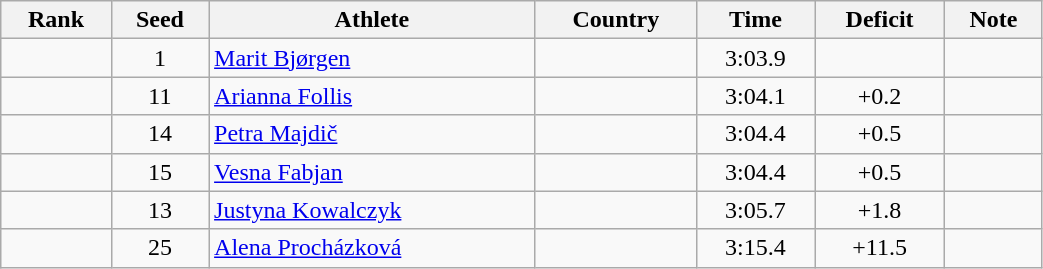<table class="wikitable sortable" style="text-align:center" width=55%>
<tr>
<th>Rank</th>
<th>Seed</th>
<th>Athlete</th>
<th>Country</th>
<th>Time</th>
<th>Deficit</th>
<th>Note</th>
</tr>
<tr>
<td></td>
<td>1</td>
<td align=left><a href='#'>Marit Bjørgen</a></td>
<td align=left></td>
<td>3:03.9</td>
<td></td>
<td></td>
</tr>
<tr>
<td></td>
<td>11</td>
<td align=left><a href='#'>Arianna Follis</a></td>
<td align=left></td>
<td>3:04.1</td>
<td>+0.2</td>
<td></td>
</tr>
<tr>
<td></td>
<td>14</td>
<td align=left><a href='#'>Petra Majdič</a></td>
<td align=left></td>
<td>3:04.4</td>
<td>+0.5</td>
<td></td>
</tr>
<tr>
<td></td>
<td>15</td>
<td align=left><a href='#'>Vesna Fabjan</a></td>
<td align=left></td>
<td>3:04.4</td>
<td>+0.5</td>
<td></td>
</tr>
<tr>
<td></td>
<td>13</td>
<td align=left><a href='#'>Justyna Kowalczyk</a></td>
<td align=left></td>
<td>3:05.7</td>
<td>+1.8</td>
<td></td>
</tr>
<tr>
<td></td>
<td>25</td>
<td align=left><a href='#'>Alena Procházková</a></td>
<td align=left></td>
<td>3:15.4</td>
<td>+11.5</td>
<td></td>
</tr>
</table>
